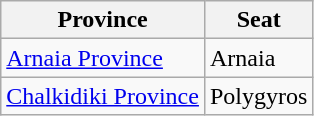<table class="wikitable">
<tr>
<th>Province</th>
<th>Seat</th>
</tr>
<tr>
<td><a href='#'>Arnaia Province</a></td>
<td>Arnaia</td>
</tr>
<tr>
<td><a href='#'>Chalkidiki Province</a></td>
<td>Polygyros</td>
</tr>
</table>
